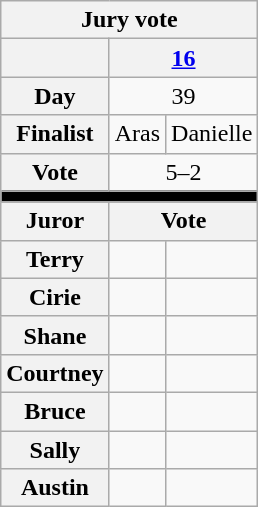<table class="wikitable" style="text-align:center">
<tr>
<th colspan=3>Jury vote</th>
</tr>
<tr>
<th></th>
<th colspan="2"><a href='#'>16</a></th>
</tr>
<tr>
<th>Day</th>
<td colspan="2">39</td>
</tr>
<tr>
<th>Finalist</th>
<td>Aras</td>
<td>Danielle</td>
</tr>
<tr>
<th>Vote</th>
<td colspan=2>5–2</td>
</tr>
<tr>
<td colspan=3 bgcolor=black></td>
</tr>
<tr>
<th>Juror</th>
<th colspan=2>Vote</th>
</tr>
<tr>
<th>Terry</th>
<td></td>
<td></td>
</tr>
<tr>
<th>Cirie</th>
<td></td>
<td></td>
</tr>
<tr>
<th>Shane</th>
<td></td>
<td></td>
</tr>
<tr>
<th>Courtney</th>
<td></td>
<td></td>
</tr>
<tr>
<th>Bruce</th>
<td></td>
<td></td>
</tr>
<tr>
<th>Sally</th>
<td></td>
<td></td>
</tr>
<tr>
<th>Austin</th>
<td></td>
<td></td>
</tr>
</table>
